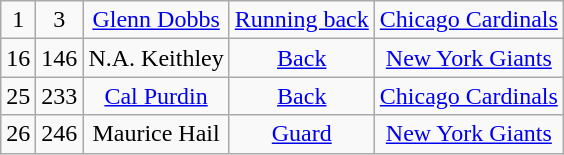<table class="wikitable" style="text-align:center">
<tr>
<td>1</td>
<td>3</td>
<td><a href='#'>Glenn Dobbs</a></td>
<td><a href='#'>Running back</a></td>
<td><a href='#'>Chicago Cardinals</a></td>
</tr>
<tr>
<td>16</td>
<td>146</td>
<td>N.A. Keithley</td>
<td><a href='#'>Back</a></td>
<td><a href='#'>New York Giants</a></td>
</tr>
<tr>
<td>25</td>
<td>233</td>
<td><a href='#'>Cal Purdin</a></td>
<td><a href='#'>Back</a></td>
<td><a href='#'>Chicago Cardinals</a></td>
</tr>
<tr>
<td>26</td>
<td>246</td>
<td>Maurice Hail</td>
<td><a href='#'>Guard</a></td>
<td><a href='#'>New York Giants</a></td>
</tr>
</table>
